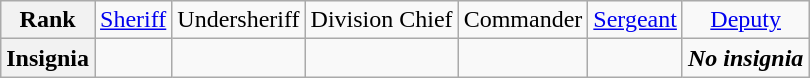<table class="wikitable">
<tr style="text-align:center;">
<th>Rank</th>
<td><a href='#'>Sheriff</a></td>
<td>Undersheriff</td>
<td>Division Chief</td>
<td>Commander</td>
<td><a href='#'>Sergeant</a></td>
<td><a href='#'>Deputy</a></td>
</tr>
<tr style="text-align:center;">
<th>Insignia</th>
<td></td>
<td></td>
<td></td>
<td></td>
<td></td>
<td><strong><em>No insignia</em></strong></td>
</tr>
</table>
